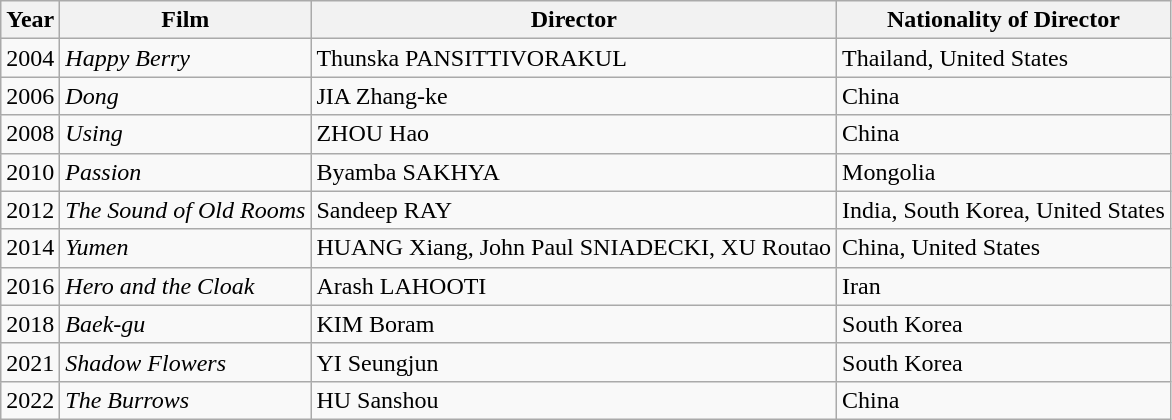<table class="wikitable">
<tr>
<th>Year</th>
<th>Film</th>
<th>Director</th>
<th>Nationality of Director</th>
</tr>
<tr>
<td>2004</td>
<td><em>Happy Berry</em></td>
<td>Thunska PANSITTIVORAKUL</td>
<td>Thailand, United States</td>
</tr>
<tr>
<td>2006</td>
<td><em>Dong</em></td>
<td>JIA Zhang-ke</td>
<td>China</td>
</tr>
<tr>
<td>2008</td>
<td><em>Using</em></td>
<td>ZHOU Hao</td>
<td>China</td>
</tr>
<tr>
<td>2010</td>
<td><em>Passion</em></td>
<td>Byamba SAKHYA</td>
<td>Mongolia</td>
</tr>
<tr>
<td>2012</td>
<td><em>The Sound of Old Rooms</em></td>
<td>Sandeep RAY</td>
<td>India, South Korea, United States</td>
</tr>
<tr>
<td>2014</td>
<td><em>Yumen</em></td>
<td>HUANG Xiang, John Paul SNIADECKI, XU Routao</td>
<td>China, United States</td>
</tr>
<tr>
<td>2016</td>
<td><em>Hero and the Cloak</em></td>
<td>Arash LAHOOTI</td>
<td>Iran</td>
</tr>
<tr>
<td>2018</td>
<td><em>Baek-gu</em></td>
<td>KIM Boram</td>
<td>South Korea</td>
</tr>
<tr>
<td>2021</td>
<td><em>Shadow Flowers</em></td>
<td>YI Seungjun</td>
<td>South Korea</td>
</tr>
<tr>
<td>2022</td>
<td><em>The Burrows</em></td>
<td>HU Sanshou</td>
<td>China</td>
</tr>
</table>
